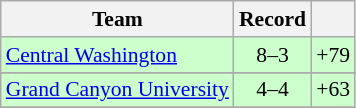<table class="wikitable sortable collapsible plainrowheaders" style="font-size:90%;">
<tr>
<th scope=col>Team</th>
<th scope=col>Record</th>
<th scope=col></th>
</tr>
<tr bgcolor=ccffcc>
<td> <a href='#'>Central Washington</a></td>
<td align=center>8–3</td>
<td align=center>+79</td>
</tr>
<tr>
</tr>
<tr bgcolor=ccffcc>
<td> <a href='#'>Grand Canyon University</a></td>
<td align=center>4–4</td>
<td align=center>+63</td>
</tr>
<tr>
</tr>
</table>
